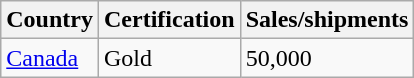<table class="wikitable">
<tr>
<th align="left">Country</th>
<th align="left">Certification</th>
<th align="left">Sales/shipments</th>
</tr>
<tr>
<td><a href='#'>Canada</a></td>
<td>Gold</td>
<td>50,000</td>
</tr>
</table>
